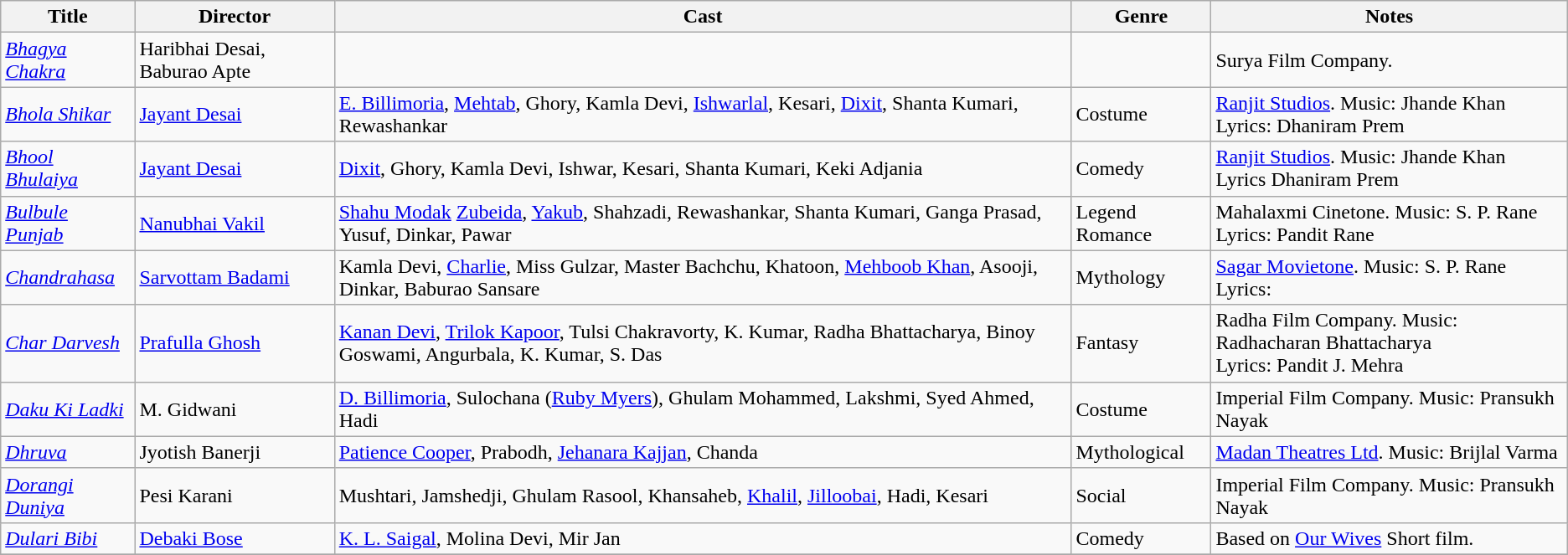<table class="wikitable">
<tr>
<th>Title</th>
<th>Director</th>
<th>Cast</th>
<th>Genre</th>
<th>Notes</th>
</tr>
<tr>
<td><em><a href='#'>Bhagya Chakra</a></em></td>
<td>Haribhai Desai, Baburao Apte</td>
<td></td>
<td></td>
<td>Surya Film Company.</td>
</tr>
<tr>
<td><em><a href='#'>Bhola Shikar</a></em></td>
<td><a href='#'>Jayant Desai</a></td>
<td><a href='#'>E. Billimoria</a>, <a href='#'>Mehtab</a>, Ghory, Kamla Devi, <a href='#'>Ishwarlal</a>, Kesari,  <a href='#'>Dixit</a>, Shanta Kumari, Rewashankar</td>
<td>Costume</td>
<td><a href='#'>Ranjit Studios</a>.  Music: Jhande Khan<br>Lyrics: Dhaniram Prem</td>
</tr>
<tr>
<td><em><a href='#'>Bhool Bhulaiya</a></em></td>
<td><a href='#'>Jayant Desai</a></td>
<td><a href='#'>Dixit</a>, Ghory, Kamla Devi, Ishwar,  Kesari, Shanta Kumari, Keki Adjania</td>
<td>Comedy</td>
<td><a href='#'>Ranjit Studios</a>. Music: Jhande Khan<br>Lyrics Dhaniram Prem</td>
</tr>
<tr>
<td><em><a href='#'>Bulbule Punjab</a></em></td>
<td><a href='#'>Nanubhai Vakil</a></td>
<td><a href='#'>Shahu Modak</a> <a href='#'>Zubeida</a>, <a href='#'>Yakub</a>, Shahzadi,  Rewashankar, Shanta Kumari, Ganga Prasad, Yusuf, Dinkar, Pawar</td>
<td>Legend Romance</td>
<td>Mahalaxmi Cinetone. Music: S. P. Rane<br>Lyrics: Pandit Rane</td>
</tr>
<tr>
<td><em><a href='#'>Chandrahasa</a></em></td>
<td><a href='#'>Sarvottam Badami</a></td>
<td>Kamla Devi, <a href='#'>Charlie</a>, Miss Gulzar, Master Bachchu, Khatoon, <a href='#'>Mehboob Khan</a>, Asooji, Dinkar, Baburao Sansare</td>
<td>Mythology</td>
<td><a href='#'>Sagar Movietone</a>. Music: S. P. Rane<br>Lyrics:</td>
</tr>
<tr>
<td><em><a href='#'>Char Darvesh</a></em></td>
<td><a href='#'>Prafulla Ghosh</a></td>
<td><a href='#'>Kanan Devi</a>, <a href='#'>Trilok Kapoor</a>, Tulsi Chakravorty, K. Kumar, Radha Bhattacharya, Binoy Goswami, Angurbala, K. Kumar, S. Das</td>
<td>Fantasy</td>
<td>Radha Film Company. Music: Radhacharan Bhattacharya<br>Lyrics: Pandit J. Mehra</td>
</tr>
<tr>
<td><em><a href='#'>Daku Ki Ladki</a></em></td>
<td>M. Gidwani</td>
<td><a href='#'>D. Billimoria</a>, Sulochana (<a href='#'>Ruby Myers</a>), Ghulam Mohammed, Lakshmi, Syed Ahmed, Hadi</td>
<td>Costume</td>
<td>Imperial Film Company.  Music: Pransukh Nayak</td>
</tr>
<tr>
<td><em><a href='#'>Dhruva</a></em></td>
<td>Jyotish Banerji</td>
<td><a href='#'>Patience Cooper</a>, Prabodh, <a href='#'>Jehanara Kajjan</a>, Chanda</td>
<td>Mythological</td>
<td><a href='#'>Madan Theatres Ltd</a>. Music: Brijlal Varma</td>
</tr>
<tr>
<td><em><a href='#'>Dorangi Duniya</a></em></td>
<td>Pesi Karani</td>
<td>Mushtari, Jamshedji, Ghulam Rasool, Khansaheb, <a href='#'>Khalil</a>, <a href='#'>Jilloobai</a>, Hadi, Kesari</td>
<td>Social</td>
<td>Imperial Film Company. Music: Pransukh Nayak</td>
</tr>
<tr>
<td><em><a href='#'>Dulari Bibi</a></em></td>
<td><a href='#'>Debaki Bose</a></td>
<td><a href='#'>K. L. Saigal</a>, Molina Devi, Mir Jan</td>
<td>Comedy</td>
<td>Based on <a href='#'>Our Wives</a> Short film.</td>
</tr>
<tr>
</tr>
</table>
